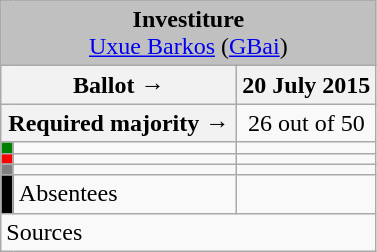<table class="wikitable" style="text-align:center;">
<tr>
<td colspan="3" align="center" bgcolor="#C0C0C0"><strong>Investiture</strong><br><a href='#'>Uxue Barkos</a> (<a href='#'>GBai</a>)</td>
</tr>
<tr>
<th colspan="2" width="150px">Ballot →</th>
<th>20 July 2015</th>
</tr>
<tr>
<th colspan="2">Required majority →</th>
<td>26 out of 50 </td>
</tr>
<tr>
<th width="1px" style="background:green;"></th>
<td align="left"></td>
<td></td>
</tr>
<tr>
<th style="color:inherit;background:red;"></th>
<td align="left"></td>
<td></td>
</tr>
<tr>
<th style="color:inherit;background:gray;"></th>
<td align="left"></td>
<td></td>
</tr>
<tr>
<th style="color:inherit;background:black;"></th>
<td align="left"><span>Absentees</span></td>
<td></td>
</tr>
<tr>
<td align="left" colspan="3">Sources</td>
</tr>
</table>
